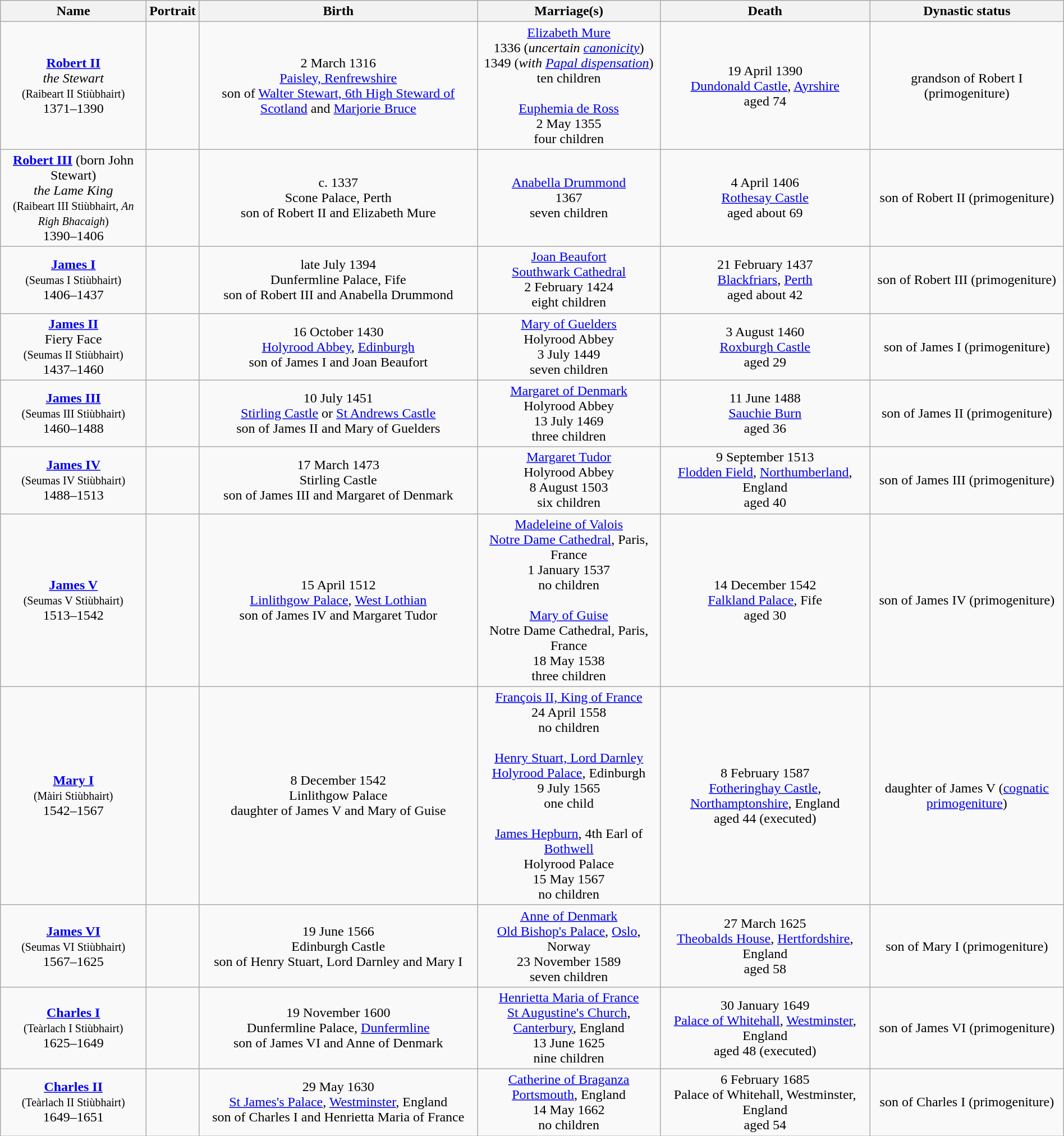<table style="text-align:center; width:100%" class="wikitable sticky-header">
<tr>
<th>Name</th>
<th>Portrait</th>
<th>Birth</th>
<th>Marriage(s)</th>
<th>Death</th>
<th>Dynastic status</th>
</tr>
<tr>
<td><strong><a href='#'>Robert II</a></strong><br><em>the Stewart</em><br><small>(Raibeart II Stiùbhairt)</small><br>1371–1390</td>
<td></td>
<td>2 March 1316<br><a href='#'>Paisley, Renfrewshire</a><br>son of <a href='#'>Walter Stewart, 6th High Steward of Scotland</a> and <a href='#'>Marjorie Bruce</a></td>
<td><a href='#'>Elizabeth Mure</a><br>1336 (<em>uncertain <a href='#'>canonicity</a></em>)<br>1349 (<em>with <a href='#'>Papal dispensation</a></em>)<br>ten children<br><br><a href='#'>Euphemia de Ross</a><br>2 May 1355<br>four children</td>
<td>19 April 1390<br><a href='#'>Dundonald Castle</a>, <a href='#'>Ayrshire</a><br>aged 74</td>
<td>grandson of Robert I (primogeniture)</td>
</tr>
<tr>
<td><strong><a href='#'>Robert III</a></strong> (born John Stewart)<br><em>the Lame King</em><br><small>(Raibeart III Stiùbhairt, <em>An Righ Bhacaigh</em>)</small><br>1390–1406</td>
<td></td>
<td>c. 1337<br>Scone Palace, Perth<br>son of Robert II and Elizabeth Mure</td>
<td><a href='#'>Anabella Drummond</a><br>1367<br>seven children</td>
<td>4 April 1406<br><a href='#'>Rothesay Castle</a><br>aged about 69</td>
<td>son of Robert II (primogeniture)</td>
</tr>
<tr>
<td><strong><a href='#'>James I</a></strong><br><small>(Seumas I Stiùbhairt)</small><br>1406–1437</td>
<td></td>
<td>late July 1394<br>Dunfermline Palace, Fife<br>son of Robert III and Anabella Drummond</td>
<td><a href='#'>Joan Beaufort</a><br><a href='#'>Southwark Cathedral</a><br>2 February 1424<br>eight children</td>
<td>21 February 1437<br><a href='#'>Blackfriars</a>, <a href='#'>Perth</a><br>aged about 42</td>
<td>son of Robert III (primogeniture)</td>
</tr>
<tr>
<td><strong><a href='#'>James II</a></strong><br>Fiery Face<br><small>(Seumas II Stiùbhairt)</small><br>1437–1460</td>
<td></td>
<td>16 October 1430<br><a href='#'>Holyrood Abbey</a>, <a href='#'>Edinburgh</a><br>son of James I and Joan Beaufort</td>
<td><a href='#'>Mary of Guelders</a><br>Holyrood Abbey<br>3 July 1449<br>seven children</td>
<td>3 August 1460<br><a href='#'>Roxburgh Castle</a><br>aged 29</td>
<td>son of James I (primogeniture)</td>
</tr>
<tr>
<td><strong><a href='#'>James III</a></strong><br><small>(Seumas III Stiùbhairt)</small><br>1460–1488</td>
<td></td>
<td>10 July 1451<br><a href='#'>Stirling Castle</a> or <a href='#'>St Andrews Castle</a><br>son of James II and Mary of Guelders</td>
<td><a href='#'>Margaret of Denmark</a><br>Holyrood Abbey<br>13 July 1469<br>three children</td>
<td>11 June 1488<br><a href='#'>Sauchie Burn</a><br>aged 36</td>
<td>son of James II (primogeniture)</td>
</tr>
<tr>
<td><strong><a href='#'>James IV</a></strong><br><small>(Seumas IV Stiùbhairt)</small><br>1488–1513</td>
<td></td>
<td>17 March 1473<br>Stirling Castle<br>son of James III and Margaret of Denmark</td>
<td><a href='#'>Margaret Tudor</a><br>Holyrood Abbey<br>8 August 1503<br>six children</td>
<td>9 September 1513<br><a href='#'>Flodden Field</a>, <a href='#'>Northumberland</a>, England<br>aged 40</td>
<td>son of James III (primogeniture)</td>
</tr>
<tr>
<td><strong><a href='#'>James V</a></strong><br><small>(Seumas V Stiùbhairt)</small><br>1513–1542</td>
<td></td>
<td>15 April 1512<br><a href='#'>Linlithgow Palace</a>, <a href='#'>West Lothian</a><br>son of James IV and Margaret Tudor</td>
<td><a href='#'>Madeleine of Valois</a><br><a href='#'>Notre Dame Cathedral</a>, Paris, France<br>1 January 1537<br>no children<br><br><a href='#'>Mary of Guise</a><br>Notre Dame Cathedral, Paris, France<br>18 May 1538<br>three children</td>
<td>14 December 1542<br><a href='#'>Falkland Palace</a>, Fife<br>aged 30</td>
<td>son of James IV (primogeniture)</td>
</tr>
<tr>
<td><strong><a href='#'>Mary I</a></strong><br><small>(Màiri Stiùbhairt)</small><br>1542–1567</td>
<td></td>
<td>8 December 1542<br>Linlithgow Palace<br>daughter of James V and Mary of Guise</td>
<td><a href='#'>François II, King of France</a><br>24 April 1558<br>no children<br><br><a href='#'>Henry Stuart, Lord Darnley</a><br><a href='#'>Holyrood Palace</a>, Edinburgh<br>9 July 1565<br>one child<br><br><a href='#'>James Hepburn</a>, 4th Earl of <a href='#'>Bothwell</a><br>Holyrood Palace<br>15 May 1567<br>no children</td>
<td>8 February 1587<br><a href='#'>Fotheringhay Castle</a>, <a href='#'>Northamptonshire</a>, England<br>aged 44 (executed)</td>
<td>daughter of James V (<a href='#'>cognatic primogeniture</a>)</td>
</tr>
<tr>
<td><strong><a href='#'>James VI</a></strong><br><small>(Seumas VI Stiùbhairt)</small><br>1567–1625</td>
<td></td>
<td>19 June 1566<br>Edinburgh Castle<br>son of Henry Stuart, Lord Darnley and Mary I</td>
<td><a href='#'>Anne of Denmark</a><br><a href='#'>Old Bishop's Palace</a>, <a href='#'>Oslo</a>, Norway<br>23 November 1589<br>seven children</td>
<td>27 March 1625<br><a href='#'>Theobalds House</a>, <a href='#'>Hertfordshire</a>, England<br>aged 58</td>
<td>son of Mary I (primogeniture)</td>
</tr>
<tr>
<td><strong><a href='#'>Charles I</a></strong><br><small>(Teàrlach I Stiùbhairt)</small><br>1625–1649</td>
<td></td>
<td>19 November 1600<br>Dunfermline Palace, <a href='#'>Dunfermline</a><br>son of James VI and Anne of Denmark</td>
<td><a href='#'>Henrietta Maria of France</a><br><a href='#'>St Augustine's Church</a>, <a href='#'>Canterbury</a>, England<br>13 June 1625<br>nine children</td>
<td>30 January 1649<br><a href='#'>Palace of Whitehall</a>, <a href='#'>Westminster</a>, England<br>aged 48 (executed)</td>
<td>son of James VI (primogeniture)</td>
</tr>
<tr>
<td><strong><a href='#'>Charles II</a></strong><br><small>(Teàrlach II Stiùbhairt)</small><br>1649–1651</td>
<td></td>
<td>29 May 1630<br><a href='#'>St James's Palace</a>, <a href='#'>Westminster</a>, England<br>son of Charles I and Henrietta Maria of France</td>
<td><a href='#'>Catherine of Braganza</a><br><a href='#'>Portsmouth</a>, England<br>14 May 1662<br>no children</td>
<td>6 February 1685<br>Palace of Whitehall, Westminster, England<br>aged 54</td>
<td>son of Charles I (primogeniture)</td>
</tr>
</table>
